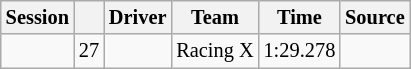<table class="wikitable" style="font-size: 85%">
<tr>
<th>Session</th>
<th></th>
<th>Driver</th>
<th>Team</th>
<th>Time</th>
<th>Source</th>
</tr>
<tr>
<td></td>
<td align=center>27</td>
<td></td>
<td>Racing X</td>
<td>1:29.278</td>
<td align=center></td>
</tr>
</table>
